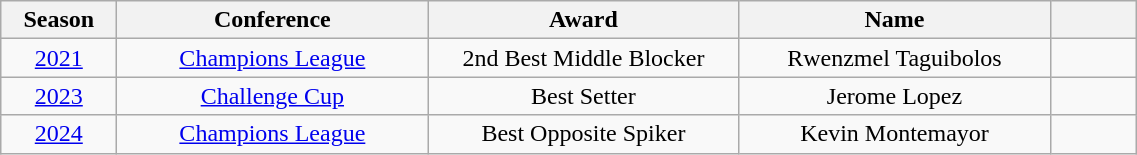<table class="wikitable" style="text-align:center;">
<tr>
<th width=70px style="text-align: center">Season</th>
<th width=200px style="text-align: center">Conference</th>
<th width=200px style="text-align: center">Award</th>
<th width=200px style="text-align: center">Name</th>
<th width=50px style="text-align: center"></th>
</tr>
<tr style="text-align:center;">
<td rowspan=1><a href='#'>2021</a></td>
<td><a href='#'>Champions League</a></td>
<td>2nd Best Middle Blocker</td>
<td>Rwenzmel Taguibolos</td>
<td></td>
</tr>
<tr>
<td rowspan=1><a href='#'>2023</a></td>
<td><a href='#'>Challenge Cup</a></td>
<td>Best Setter</td>
<td>Jerome Lopez</td>
<td></td>
</tr>
<tr>
<td rowspan=1><a href='#'>2024</a></td>
<td><a href='#'>Champions League</a></td>
<td>Best Opposite Spiker</td>
<td>Kevin Montemayor</td>
<td></td>
</tr>
</table>
